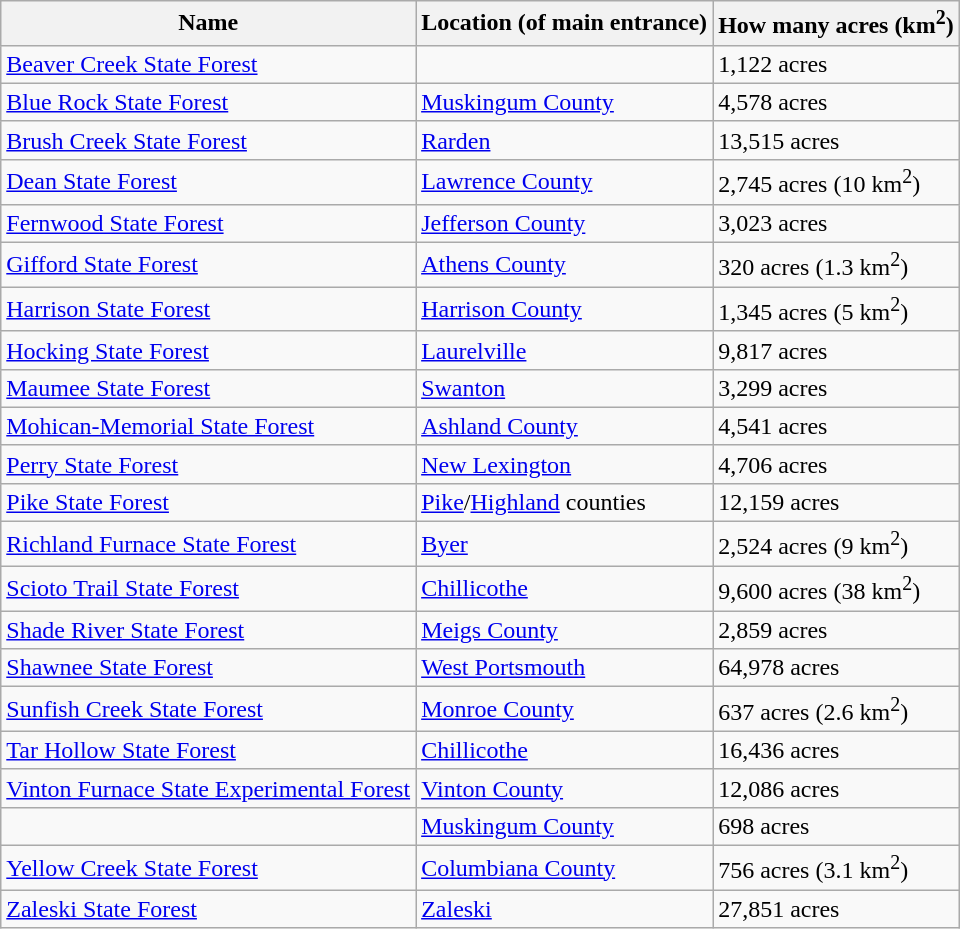<table class="wikitable sortable">
<tr>
<th>Name</th>
<th>Location (of main entrance)</th>
<th>How many acres (km<sup>2</sup>)</th>
</tr>
<tr>
<td><a href='#'>Beaver Creek State Forest</a></td>
<td></td>
<td>1,122 acres</td>
</tr>
<tr>
<td><a href='#'>Blue Rock State Forest</a></td>
<td><a href='#'>Muskingum County</a></td>
<td>4,578 acres</td>
</tr>
<tr>
<td><a href='#'>Brush Creek State Forest</a></td>
<td><a href='#'>Rarden</a></td>
<td>13,515 acres</td>
</tr>
<tr>
<td><a href='#'>Dean State Forest</a></td>
<td><a href='#'>Lawrence County</a></td>
<td>2,745 acres (10 km<sup>2</sup>)</td>
</tr>
<tr>
<td><a href='#'>Fernwood State Forest</a></td>
<td><a href='#'>Jefferson County</a></td>
<td>3,023 acres</td>
</tr>
<tr>
<td><a href='#'>Gifford State Forest</a></td>
<td><a href='#'>Athens County</a></td>
<td>320 acres (1.3 km<sup>2</sup>)</td>
</tr>
<tr>
<td><a href='#'>Harrison State Forest</a></td>
<td><a href='#'>Harrison County</a></td>
<td>1,345 acres (5 km<sup>2</sup>)</td>
</tr>
<tr>
<td><a href='#'>Hocking State Forest</a></td>
<td><a href='#'>Laurelville</a></td>
<td>9,817 acres</td>
</tr>
<tr>
<td><a href='#'>Maumee State Forest</a></td>
<td><a href='#'>Swanton</a></td>
<td>3,299 acres</td>
</tr>
<tr>
<td><a href='#'>Mohican-Memorial State Forest</a></td>
<td><a href='#'>Ashland County</a></td>
<td>4,541 acres</td>
</tr>
<tr>
<td><a href='#'>Perry State Forest</a></td>
<td><a href='#'>New Lexington</a></td>
<td>4,706 acres</td>
</tr>
<tr>
<td><a href='#'>Pike State Forest</a></td>
<td><a href='#'>Pike</a>/<a href='#'>Highland</a> counties</td>
<td>12,159 acres</td>
</tr>
<tr>
<td><a href='#'>Richland Furnace State Forest</a></td>
<td><a href='#'>Byer</a></td>
<td>2,524 acres (9 km<sup>2</sup>)</td>
</tr>
<tr>
<td><a href='#'>Scioto Trail State Forest</a></td>
<td><a href='#'>Chillicothe</a></td>
<td>9,600 acres (38 km<sup>2</sup>)</td>
</tr>
<tr>
<td><a href='#'>Shade River State Forest</a></td>
<td><a href='#'>Meigs County</a></td>
<td>2,859 acres</td>
</tr>
<tr>
<td><a href='#'>Shawnee State Forest</a></td>
<td><a href='#'>West Portsmouth</a></td>
<td>64,978 acres</td>
</tr>
<tr>
<td><a href='#'>Sunfish Creek State Forest</a></td>
<td><a href='#'>Monroe County</a></td>
<td>637 acres (2.6 km<sup>2</sup>)</td>
</tr>
<tr>
<td><a href='#'>Tar Hollow State Forest</a></td>
<td><a href='#'>Chillicothe</a></td>
<td>16,436 acres</td>
</tr>
<tr>
<td><a href='#'>Vinton Furnace State Experimental Forest</a></td>
<td><a href='#'>Vinton County</a></td>
<td>12,086 acres</td>
</tr>
<tr>
<td></td>
<td><a href='#'>Muskingum County</a></td>
<td>698 acres</td>
</tr>
<tr>
<td><a href='#'>Yellow Creek State Forest</a></td>
<td><a href='#'>Columbiana County</a></td>
<td>756 acres (3.1 km<sup>2</sup>)</td>
</tr>
<tr>
<td><a href='#'>Zaleski State Forest</a></td>
<td><a href='#'>Zaleski</a></td>
<td>27,851 acres</td>
</tr>
</table>
